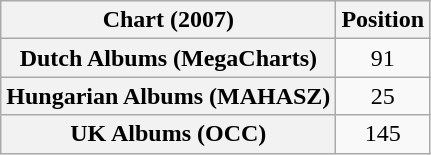<table class="wikitable sortable plainrowheaders" style="text-align:center">
<tr>
<th scope="col">Chart (2007)</th>
<th scope="col">Position</th>
</tr>
<tr>
<th scope="row">Dutch Albums (MegaCharts)</th>
<td>91</td>
</tr>
<tr>
<th scope="row">Hungarian Albums (MAHASZ)</th>
<td>25</td>
</tr>
<tr>
<th scope="row">UK Albums (OCC)</th>
<td>145</td>
</tr>
</table>
